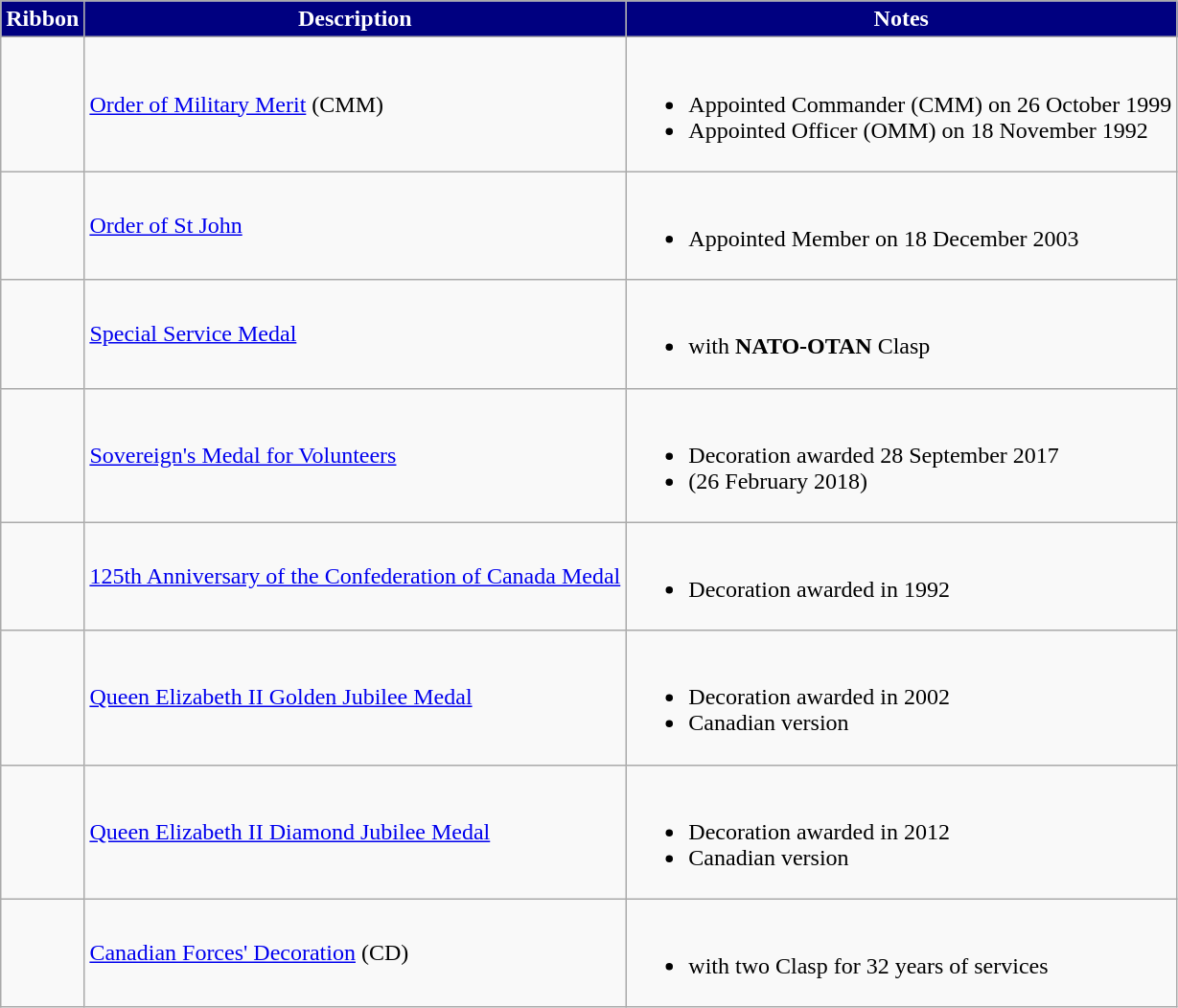<table class="wikitable">
<tr style="background:Navy;color:White" align="center">
<td><strong>Ribbon</strong></td>
<td><strong>Description</strong></td>
<td><strong>Notes</strong></td>
</tr>
<tr>
<td></td>
<td><a href='#'>Order of Military Merit</a> (CMM)</td>
<td><br><ul><li>Appointed Commander (CMM) on 26 October 1999</li><li>Appointed Officer (OMM) on 18 November 1992 </li></ul></td>
</tr>
<tr>
<td></td>
<td><a href='#'>Order of St John</a></td>
<td><br><ul><li>Appointed Member on 18 December 2003</li></ul></td>
</tr>
<tr>
<td></td>
<td><a href='#'>Special Service Medal</a></td>
<td><br><ul><li>with <strong>NATO-OTAN</strong> Clasp</li></ul></td>
</tr>
<tr>
<td></td>
<td><a href='#'>Sovereign's Medal for Volunteers</a></td>
<td><br><ul><li>Decoration awarded 28 September 2017</li><li>(26 February 2018)</li></ul></td>
</tr>
<tr>
<td></td>
<td><a href='#'>125th Anniversary of the Confederation of Canada Medal</a></td>
<td><br><ul><li>Decoration awarded in 1992</li></ul></td>
</tr>
<tr>
<td></td>
<td><a href='#'>Queen Elizabeth II Golden Jubilee Medal</a></td>
<td><br><ul><li>Decoration awarded in 2002</li><li>Canadian version</li></ul></td>
</tr>
<tr>
<td></td>
<td><a href='#'>Queen Elizabeth II Diamond Jubilee Medal</a></td>
<td><br><ul><li>Decoration awarded in 2012</li><li>Canadian version</li></ul></td>
</tr>
<tr>
<td></td>
<td><a href='#'>Canadian Forces' Decoration</a> (CD)</td>
<td><br><ul><li>with two Clasp for 32 years of services</li></ul></td>
</tr>
</table>
